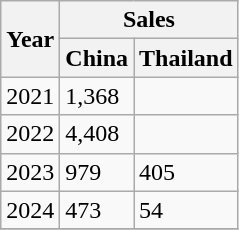<table class="wikitable">
<tr>
<th rowspan="2">Year</th>
<th colspan="2">Sales</th>
</tr>
<tr>
<th>China</th>
<th>Thailand</th>
</tr>
<tr>
<td>2021</td>
<td>1,368</td>
<td></td>
</tr>
<tr>
<td>2022</td>
<td>4,408</td>
<td></td>
</tr>
<tr>
<td>2023</td>
<td>979</td>
<td>405</td>
</tr>
<tr>
<td>2024</td>
<td>473</td>
<td>54</td>
</tr>
<tr>
</tr>
</table>
